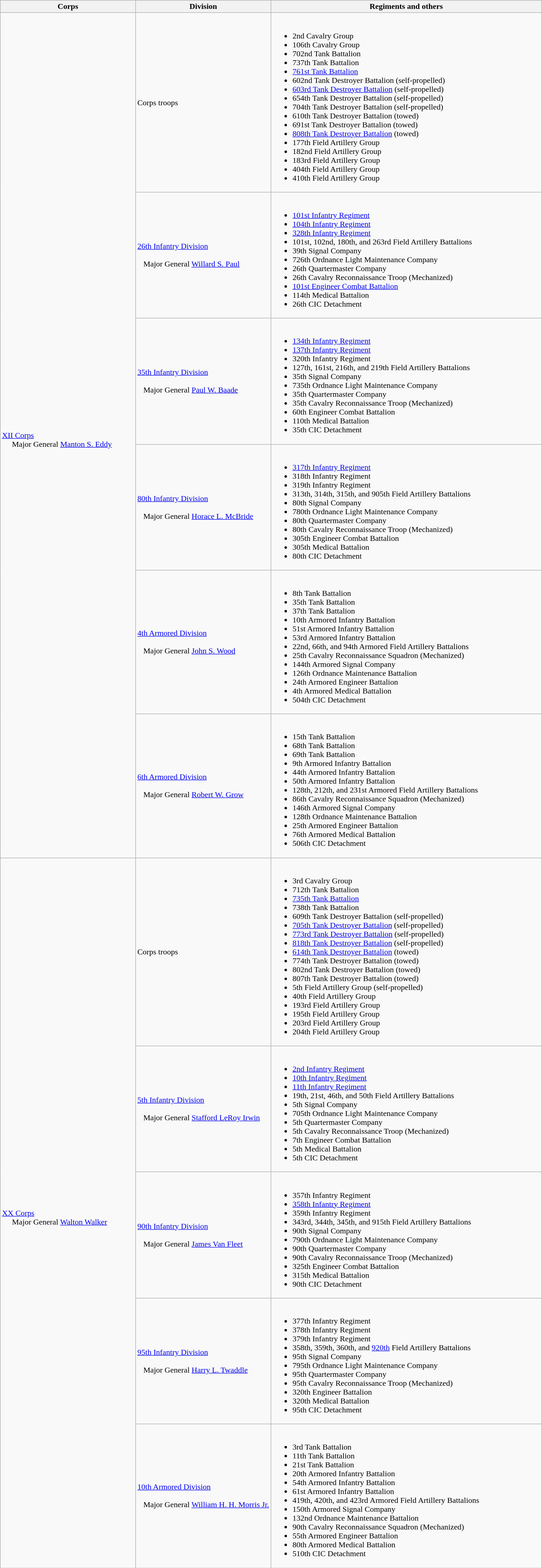<table class="wikitable">
<tr>
<th width=25%>Corps</th>
<th width=25%>Division</th>
<th>Regiments and others</th>
</tr>
<tr>
<td rowspan=6><br><a href='#'>XII Corps</a>
<br>    
Major General <a href='#'>Manton S. Eddy</a></td>
<td>Corps troops</td>
<td><br><ul><li>2nd Cavalry Group</li><li>106th Cavalry Group</li><li>702nd Tank Battalion</li><li>737th Tank Battalion</li><li><a href='#'>761st Tank Battalion</a></li><li>602nd Tank Destroyer Battalion (self-propelled)</li><li><a href='#'>603rd Tank Destroyer Battalion</a> (self-propelled)</li><li>654th Tank Destroyer Battalion (self-propelled)</li><li>704th Tank Destroyer Battalion (self-propelled)</li><li>610th Tank Destroyer Battalion (towed)</li><li>691st Tank Destroyer Battalion (towed)</li><li><a href='#'>808th Tank Destroyer Battalion</a> (towed)</li><li>177th Field Artillery Group</li><li>182nd Field Artillery Group</li><li>183rd Field Artillery Group</li><li>404th Field Artillery Group</li><li>410th Field Artillery Group</li></ul></td>
</tr>
<tr>
<td><a href='#'>26th Infantry Division</a><br><br>  
Major General <a href='#'>Willard S. Paul</a></td>
<td><br><ul><li><a href='#'>101st Infantry Regiment</a></li><li><a href='#'>104th Infantry Regiment</a></li><li><a href='#'>328th Infantry Regiment</a></li><li>101st, 102nd, 180th, and 263rd Field Artillery Battalions</li><li>39th Signal Company</li><li>726th Ordnance Light Maintenance Company</li><li>26th Quartermaster Company</li><li>26th Cavalry Reconnaissance Troop (Mechanized)</li><li><a href='#'>101st Engineer Combat Battalion</a></li><li>114th Medical Battalion</li><li>26th CIC Detachment</li></ul></td>
</tr>
<tr>
<td><a href='#'>35th Infantry Division</a><br><br>  
Major General <a href='#'>Paul W. Baade</a></td>
<td><br><ul><li><a href='#'>134th Infantry Regiment</a></li><li><a href='#'>137th Infantry Regiment</a></li><li>320th Infantry Regiment</li><li>127th, 161st, 216th, and 219th Field Artillery Battalions</li><li>35th Signal Company</li><li>735th Ordnance Light Maintenance Company</li><li>35th Quartermaster Company</li><li>35th Cavalry Reconnaissance Troop (Mechanized)</li><li>60th Engineer Combat Battalion</li><li>110th Medical Battalion</li><li>35th CIC Detachment</li></ul></td>
</tr>
<tr>
<td><a href='#'>80th Infantry Division</a><br><br>  
Major General <a href='#'>Horace L. McBride</a></td>
<td><br><ul><li><a href='#'>317th Infantry Regiment</a></li><li>318th Infantry Regiment</li><li>319th Infantry Regiment</li><li>313th, 314th, 315th, and 905th Field Artillery Battalions</li><li>80th Signal Company</li><li>780th Ordnance Light Maintenance Company</li><li>80th Quartermaster Company</li><li>80th Cavalry Reconnaissance Troop (Mechanized)</li><li>305th Engineer Combat Battalion</li><li>305th Medical Battalion</li><li>80th CIC Detachment</li></ul></td>
</tr>
<tr>
<td><a href='#'>4th Armored Division</a><br><br>  
Major General <a href='#'>John S. Wood</a></td>
<td><br><ul><li>8th Tank Battalion</li><li>35th Tank Battalion</li><li>37th Tank Battalion</li><li>10th Armored Infantry Battalion</li><li>51st Armored Infantry Battalion</li><li>53rd Armored Infantry Battalion</li><li>22nd, 66th, and 94th Armored Field Artillery Battalions</li><li>25th Cavalry Reconnaissance Squadron (Mechanized)</li><li>144th Armored Signal Company</li><li>126th Ordnance Maintenance Battalion</li><li>24th Armored Engineer Battalion</li><li>4th Armored Medical Battalion</li><li>504th CIC Detachment</li></ul></td>
</tr>
<tr>
<td><a href='#'>6th Armored Division</a><br><br>  
Major General <a href='#'>Robert W. Grow</a></td>
<td><br><ul><li>15th Tank Battalion</li><li>68th Tank Battalion</li><li>69th Tank Battalion</li><li>9th Armored Infantry Battalion</li><li>44th Armored Infantry Battalion</li><li>50th Armored Infantry Battalion</li><li>128th, 212th, and 231st Armored Field Artillery Battalions</li><li>86th Cavalry Reconnaissance Squadron (Mechanized)</li><li>146th Armored Signal Company</li><li>128th Ordnance Maintenance Battalion</li><li>25th Armored Engineer Battalion</li><li>76th Armored Medical Battalion</li><li>506th CIC Detachment</li></ul></td>
</tr>
<tr>
<td rowspan=5><br><a href='#'>XX Corps</a>
<br>    
Major General <a href='#'>Walton Walker</a></td>
<td>Corps troops</td>
<td><br><ul><li>3rd Cavalry Group</li><li>712th Tank Battalion</li><li><a href='#'>735th Tank Battalion</a></li><li>738th Tank Battalion</li><li>609th Tank Destroyer Battalion (self-propelled)</li><li><a href='#'>705th Tank Destroyer Battalion</a> (self-propelled)</li><li><a href='#'>773rd Tank Destroyer Battalion</a> (self-propelled)</li><li><a href='#'>818th Tank Destroyer Battalion</a> (self-propelled)</li><li><a href='#'>614th Tank Destroyer Battalion</a> (towed)</li><li>774th Tank Destroyer Battalion (towed)</li><li>802nd Tank Destroyer Battalion (towed)</li><li>807th Tank Destroyer Battalion (towed)</li><li>5th Field Artillery Group (self-propelled)</li><li>40th Field Artillery Group</li><li>193rd Field Artillery Group</li><li>195th Field Artillery Group</li><li>203rd Field Artillery Group</li><li>204th Field Artillery Group</li></ul></td>
</tr>
<tr>
<td><a href='#'>5th Infantry Division</a><br><br>  
Major General <a href='#'>Stafford LeRoy Irwin</a></td>
<td><br><ul><li><a href='#'>2nd Infantry Regiment</a></li><li><a href='#'>10th Infantry Regiment</a></li><li><a href='#'>11th Infantry Regiment</a></li><li>19th, 21st, 46th, and 50th Field Artillery Battalions</li><li>5th Signal Company</li><li>705th Ordnance Light Maintenance Company</li><li>5th Quartermaster Company</li><li>5th Cavalry Reconnaissance Troop (Mechanized)</li><li>7th Engineer Combat Battalion</li><li>5th Medical Battalion</li><li>5th CIC Detachment</li></ul></td>
</tr>
<tr>
<td><a href='#'>90th Infantry Division</a><br><br>  
Major General <a href='#'>James Van Fleet</a></td>
<td><br><ul><li>357th Infantry Regiment</li><li><a href='#'>358th Infantry Regiment</a></li><li>359th Infantry Regiment</li><li>343rd, 344th, 345th, and 915th Field Artillery Battalions</li><li>90th Signal Company</li><li>790th Ordnance Light Maintenance Company</li><li>90th Quartermaster Company</li><li>90th Cavalry Reconnaissance Troop (Mechanized)</li><li>325th Engineer Combat Battalion</li><li>315th Medical Battalion</li><li>90th CIC Detachment</li></ul></td>
</tr>
<tr>
<td><a href='#'>95th Infantry Division</a><br><br>  
Major General <a href='#'>Harry L. Twaddle</a></td>
<td><br><ul><li>377th Infantry Regiment</li><li>378th Infantry Regiment</li><li>379th Infantry Regiment</li><li>358th, 359th, 360th, and <a href='#'>920th</a> Field Artillery Battalions</li><li>95th Signal Company</li><li>795th Ordnance Light Maintenance Company</li><li>95th Quartermaster Company</li><li>95th Cavalry Reconnaissance Troop (Mechanized)</li><li>320th Engineer Battalion</li><li>320th Medical Battalion</li><li>95th CIC Detachment</li></ul></td>
</tr>
<tr>
<td><a href='#'>10th Armored Division</a><br><br>  
Major General <a href='#'>William H. H. Morris Jr.</a></td>
<td><br><ul><li>3rd Tank Battalion</li><li>11th Tank Battalion</li><li>21st Tank Battalion</li><li>20th Armored Infantry Battalion</li><li>54th Armored Infantry Battalion</li><li>61st Armored Infantry Battalion</li><li>419th, 420th, and 423rd Armored Field Artillery Battalions</li><li>150th Armored Signal Company</li><li>132nd Ordnance Maintenance Battalion</li><li>90th Cavalry Reconnaissance Squadron (Mechanized)</li><li>55th Armored Engineer Battalion</li><li>80th Armored Medical Battalion</li><li>510th CIC Detachment</li></ul></td>
</tr>
</table>
